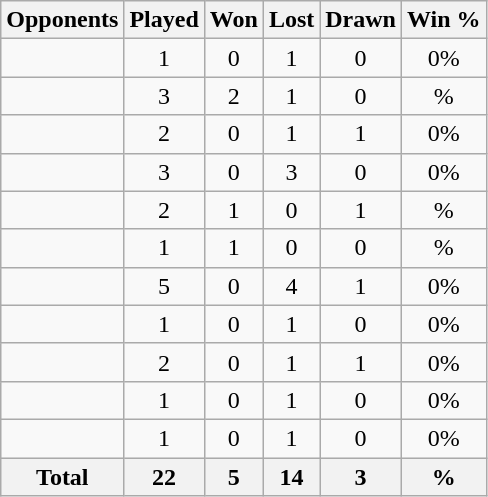<table class="sortable wikitable" style="text-align: center;">
<tr>
<th>Opponents</th>
<th>Played</th>
<th>Won</th>
<th>Lost</th>
<th>Drawn</th>
<th>Win %</th>
</tr>
<tr>
<td align="left"></td>
<td>1</td>
<td>0</td>
<td>1</td>
<td>0</td>
<td>0%</td>
</tr>
<tr>
<td align="left"></td>
<td>3</td>
<td>2</td>
<td>1</td>
<td>0</td>
<td>%</td>
</tr>
<tr>
<td align="left"></td>
<td>2</td>
<td>0</td>
<td>1</td>
<td>1</td>
<td>0%</td>
</tr>
<tr>
<td align="left"></td>
<td>3</td>
<td>0</td>
<td>3</td>
<td>0</td>
<td>0%</td>
</tr>
<tr>
<td align="left"></td>
<td>2</td>
<td>1</td>
<td>0</td>
<td>1</td>
<td>%</td>
</tr>
<tr>
<td align="left"></td>
<td>1</td>
<td>1</td>
<td>0</td>
<td>0</td>
<td>%</td>
</tr>
<tr>
<td align="left"></td>
<td>5</td>
<td>0</td>
<td>4</td>
<td>1</td>
<td>0%</td>
</tr>
<tr>
<td align="left"></td>
<td>1</td>
<td>0</td>
<td>1</td>
<td>0</td>
<td>0%</td>
</tr>
<tr>
<td align="left"></td>
<td>2</td>
<td>0</td>
<td>1</td>
<td>1</td>
<td>0%</td>
</tr>
<tr>
<td align="left"></td>
<td>1</td>
<td>0</td>
<td>1</td>
<td>0</td>
<td>0%</td>
</tr>
<tr>
<td align="left"></td>
<td>1</td>
<td>0</td>
<td>1</td>
<td>0</td>
<td>0%</td>
</tr>
<tr>
<th><strong>Total</strong></th>
<th><strong>22</strong></th>
<th><strong>5</strong></th>
<th><strong>14</strong></th>
<th><strong>3</strong></th>
<th><strong>%</strong></th>
</tr>
</table>
